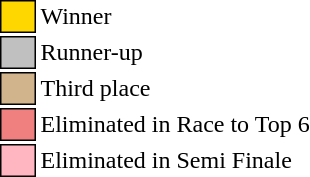<table class="toccolours" style="font-size: 100%; white-space: nowrap">
<tr>
<td style="background:gold; border:1px solid black">     </td>
<td>Winner</td>
</tr>
<tr>
<td style="background:silver; border:1px solid black">     </td>
<td>Runner-up</td>
</tr>
<tr>
<td style="background:tan; border:1px solid black">     </td>
<td>Third place</td>
</tr>
<tr>
<td style="background:#F08080; border:1px solid black">     </td>
<td>Eliminated in Race to Top 6</td>
</tr>
<tr>
<td style="background:#FFB6C1; border:1px solid black">     </td>
<td>Eliminated in Semi Finale</td>
</tr>
<tr>
</tr>
</table>
